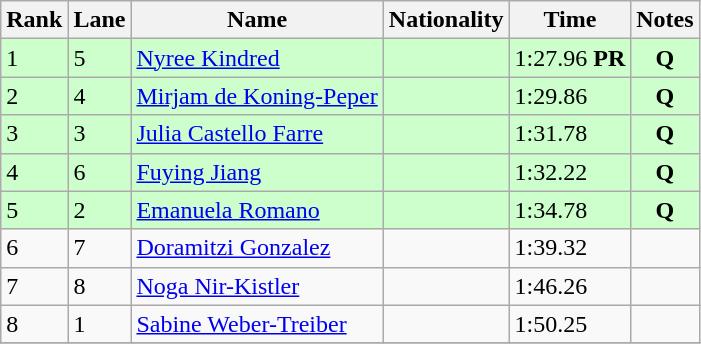<table class="wikitable">
<tr>
<th>Rank</th>
<th>Lane</th>
<th>Name</th>
<th>Nationality</th>
<th>Time</th>
<th>Notes</th>
</tr>
<tr style="background:#CCFFCC;">
<td>1</td>
<td>5</td>
<td><a href='#'>Nyree Kindred</a></td>
<td></td>
<td>1:27.96 <strong>PR</strong></td>
<td style="text-align:center;"><strong>Q</strong></td>
</tr>
<tr style="background:#CCFFCC;">
<td>2</td>
<td>4</td>
<td><a href='#'>Mirjam de Koning-Peper</a></td>
<td></td>
<td>1:29.86</td>
<td style="text-align:center;"><strong>Q</strong></td>
</tr>
<tr style="background:#CCFFCC;">
<td>3</td>
<td>3</td>
<td><a href='#'>Julia Castello Farre</a></td>
<td></td>
<td>1:31.78</td>
<td style="text-align:center;"><strong>Q</strong></td>
</tr>
<tr style="background:#CCFFCC;">
<td>4</td>
<td>6</td>
<td><a href='#'>Fuying Jiang</a></td>
<td></td>
<td>1:32.22</td>
<td style="text-align:center;"><strong>Q</strong></td>
</tr>
<tr style="background:#CCFFCC;">
<td>5</td>
<td>2</td>
<td><a href='#'>Emanuela Romano</a></td>
<td></td>
<td>1:34.78</td>
<td style="text-align:center;"><strong>Q</strong></td>
</tr>
<tr>
<td>6</td>
<td>7</td>
<td><a href='#'>Doramitzi Gonzalez</a></td>
<td></td>
<td>1:39.32</td>
<td></td>
</tr>
<tr>
<td>7</td>
<td>8</td>
<td><a href='#'>Noga Nir-Kistler</a></td>
<td></td>
<td>1:46.26</td>
<td></td>
</tr>
<tr>
<td>8</td>
<td>1</td>
<td><a href='#'>Sabine Weber-Treiber</a></td>
<td></td>
<td>1:50.25</td>
<td></td>
</tr>
<tr>
</tr>
</table>
